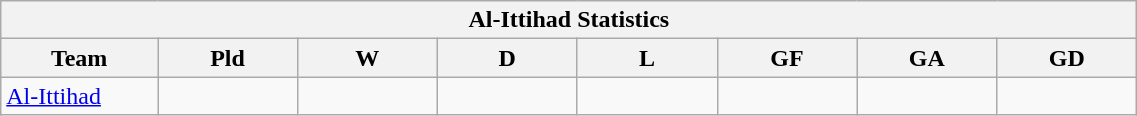<table width=60% class="wikitable" style="text-align:">
<tr>
<th colspan=8>Al-Ittihad Statistics</th>
</tr>
<tr>
<th width=5%>Team</th>
<th width=5%>Pld</th>
<th width=5%>W</th>
<th width=5%>D</th>
<th width=5%>L</th>
<th width=5%>GF</th>
<th width=5%>GA</th>
<th width=5%>GD</th>
</tr>
<tr>
<td> <a href='#'>Al-Ittihad</a></td>
<td></td>
<td></td>
<td></td>
<td></td>
<td></td>
<td></td>
<td></td>
</tr>
</table>
